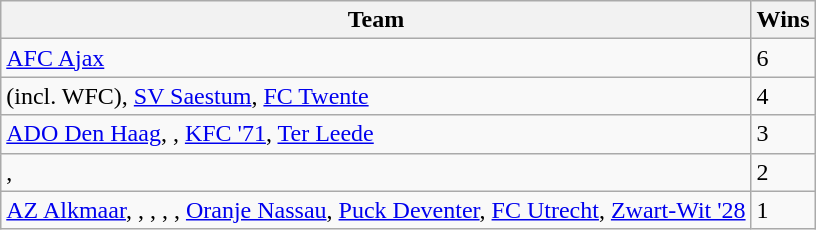<table class="wikitable">
<tr>
<th>Team</th>
<th>Wins</th>
</tr>
<tr>
<td><a href='#'>AFC Ajax</a></td>
<td>6</td>
</tr>
<tr>
<td> (incl. WFC), <a href='#'>SV Saestum</a>,  <a href='#'>FC Twente</a></td>
<td>4</td>
</tr>
<tr>
<td><a href='#'>ADO Den Haag</a>, , <a href='#'>KFC '71</a>, <a href='#'>Ter Leede</a></td>
<td>3</td>
</tr>
<tr>
<td>, </td>
<td>2</td>
</tr>
<tr>
<td><a href='#'>AZ Alkmaar</a>, , , , , <a href='#'>Oranje Nassau</a>, <a href='#'>Puck Deventer</a>, <a href='#'>FC Utrecht</a>, <a href='#'>Zwart-Wit '28</a></td>
<td>1</td>
</tr>
</table>
